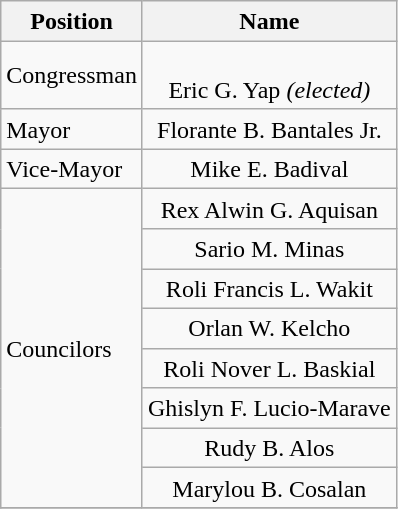<table class="wikitable" style="line-height:1.20em; font-size:100%;">
<tr>
<th>Position</th>
<th>Name</th>
</tr>
<tr>
<td>Congressman</td>
<td style="text-align:center;"><br>Eric G. Yap <em>(elected)</em></td>
</tr>
<tr>
<td>Mayor</td>
<td style="text-align:center;">Florante B. Bantales Jr.</td>
</tr>
<tr>
<td>Vice-Mayor</td>
<td style="text-align:center;">Mike E. Badival</td>
</tr>
<tr>
<td rowspan=8>Councilors</td>
<td style="text-align:center;">Rex Alwin G. Aquisan</td>
</tr>
<tr>
<td style="text-align:center;">Sario M. Minas</td>
</tr>
<tr>
<td style="text-align:center;">Roli Francis L. Wakit</td>
</tr>
<tr>
<td style="text-align:center;">Orlan W. Kelcho</td>
</tr>
<tr>
<td style="text-align:center;">Roli Nover L. Baskial</td>
</tr>
<tr>
<td style="text-align:center;">Ghislyn F. Lucio-Marave</td>
</tr>
<tr>
<td style="text-align:center;">Rudy B. Alos</td>
</tr>
<tr>
<td style="text-align:center;">Marylou B. Cosalan</td>
</tr>
<tr>
</tr>
</table>
